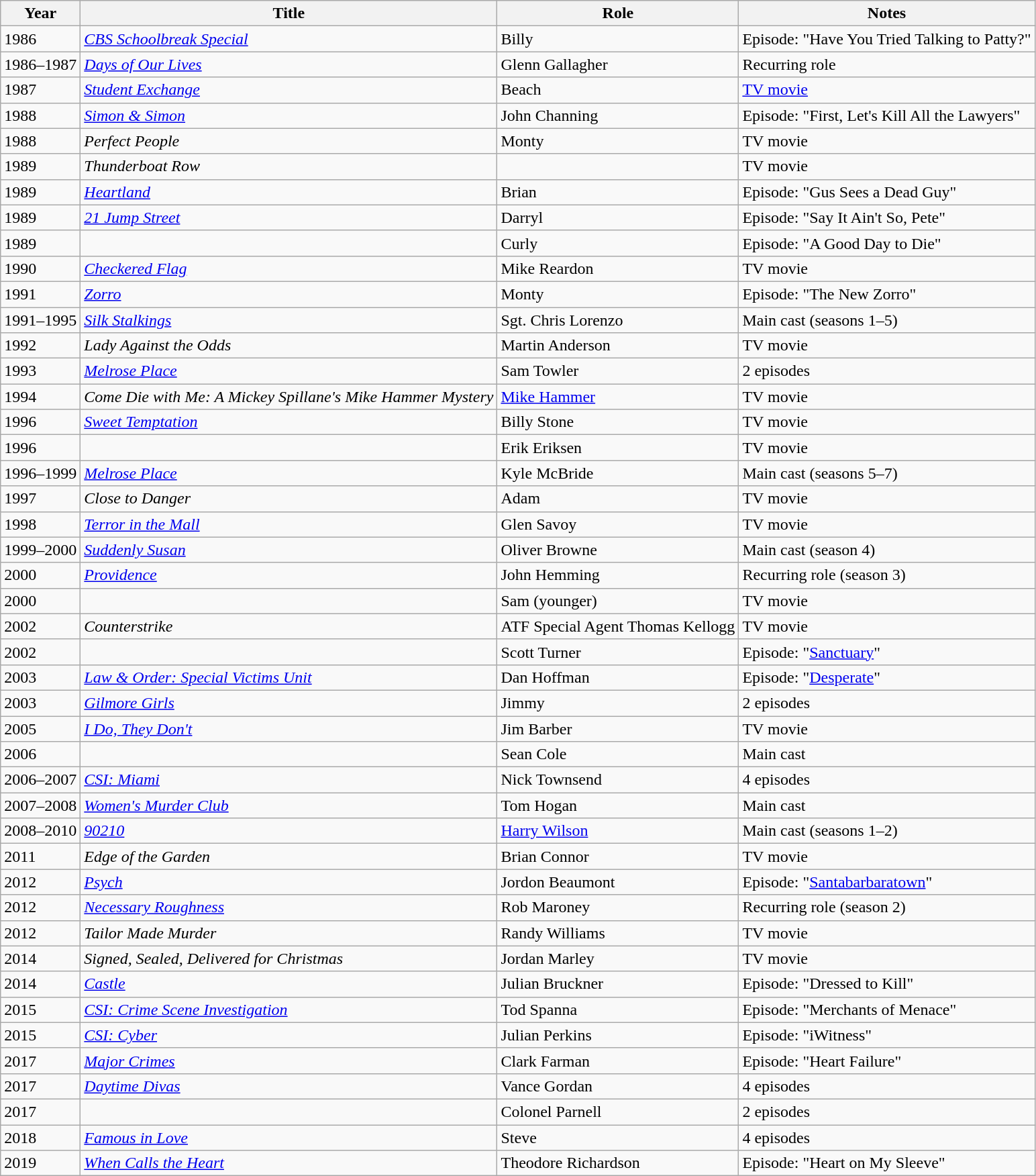<table class="wikitable sortable">
<tr>
<th>Year</th>
<th>Title</th>
<th>Role</th>
<th class="unsortable">Notes</th>
</tr>
<tr>
<td>1986</td>
<td><em><a href='#'>CBS Schoolbreak Special</a></em></td>
<td>Billy</td>
<td>Episode: "Have You Tried Talking to Patty?"</td>
</tr>
<tr>
<td>1986–1987</td>
<td><em><a href='#'>Days of Our Lives</a></em></td>
<td>Glenn Gallagher</td>
<td>Recurring role</td>
</tr>
<tr>
<td>1987</td>
<td><em><a href='#'>Student Exchange</a></em></td>
<td>Beach</td>
<td><a href='#'>TV movie</a></td>
</tr>
<tr>
<td>1988</td>
<td><em><a href='#'>Simon & Simon</a></em></td>
<td>John Channing</td>
<td>Episode: "First, Let's Kill All the Lawyers"</td>
</tr>
<tr>
<td>1988</td>
<td><em>Perfect People</em></td>
<td>Monty</td>
<td>TV movie</td>
</tr>
<tr>
<td>1989</td>
<td><em>Thunderboat Row</em></td>
<td></td>
<td>TV movie</td>
</tr>
<tr>
<td>1989</td>
<td><em><a href='#'>Heartland</a></em></td>
<td>Brian</td>
<td>Episode: "Gus Sees a Dead Guy"</td>
</tr>
<tr>
<td>1989</td>
<td><em><a href='#'>21 Jump Street</a></em></td>
<td>Darryl</td>
<td>Episode: "Say It Ain't So, Pete"</td>
</tr>
<tr>
<td>1989</td>
<td><em></em></td>
<td>Curly</td>
<td>Episode: "A Good Day to Die"</td>
</tr>
<tr>
<td>1990</td>
<td><em><a href='#'>Checkered Flag</a></em></td>
<td>Mike Reardon</td>
<td>TV movie</td>
</tr>
<tr>
<td>1991</td>
<td><em><a href='#'>Zorro</a></em></td>
<td>Monty</td>
<td>Episode: "The New Zorro"</td>
</tr>
<tr>
<td>1991–1995</td>
<td><em><a href='#'>Silk Stalkings</a></em></td>
<td>Sgt. Chris Lorenzo</td>
<td>Main cast (seasons 1–5)</td>
</tr>
<tr>
<td>1992</td>
<td><em>Lady Against the Odds</em></td>
<td>Martin Anderson</td>
<td>TV movie</td>
</tr>
<tr>
<td>1993</td>
<td><em><a href='#'>Melrose Place</a></em></td>
<td>Sam Towler</td>
<td>2 episodes</td>
</tr>
<tr>
<td>1994</td>
<td><em>Come Die with Me: A Mickey Spillane's Mike Hammer Mystery</em></td>
<td><a href='#'>Mike Hammer</a></td>
<td>TV movie</td>
</tr>
<tr>
<td>1996</td>
<td><em><a href='#'>Sweet Temptation</a></em></td>
<td>Billy Stone</td>
<td>TV movie</td>
</tr>
<tr>
<td>1996</td>
<td><em></em></td>
<td>Erik Eriksen</td>
<td>TV movie</td>
</tr>
<tr>
<td>1996–1999</td>
<td><em><a href='#'>Melrose Place</a></em></td>
<td>Kyle McBride</td>
<td>Main cast (seasons 5–7)</td>
</tr>
<tr>
<td>1997</td>
<td><em>Close to Danger</em></td>
<td>Adam</td>
<td>TV movie</td>
</tr>
<tr>
<td>1998</td>
<td><em><a href='#'>Terror in the Mall</a></em></td>
<td>Glen Savoy</td>
<td>TV movie</td>
</tr>
<tr>
<td>1999–2000</td>
<td><em><a href='#'>Suddenly Susan</a></em></td>
<td>Oliver Browne</td>
<td>Main cast (season 4)</td>
</tr>
<tr>
<td>2000</td>
<td><em><a href='#'>Providence</a></em></td>
<td>John Hemming</td>
<td>Recurring role (season 3)</td>
</tr>
<tr>
<td>2000</td>
<td><em></em></td>
<td>Sam (younger)</td>
<td>TV movie</td>
</tr>
<tr>
<td>2002</td>
<td><em>Counterstrike</em></td>
<td>ATF Special Agent Thomas Kellogg</td>
<td>TV movie</td>
</tr>
<tr>
<td>2002</td>
<td><em></em></td>
<td>Scott Turner</td>
<td>Episode: "<a href='#'>Sanctuary</a>"</td>
</tr>
<tr>
<td>2003</td>
<td><em><a href='#'>Law & Order: Special Victims Unit</a></em></td>
<td>Dan Hoffman</td>
<td>Episode: "<a href='#'>Desperate</a>"</td>
</tr>
<tr>
<td>2003</td>
<td><em><a href='#'>Gilmore Girls</a></em></td>
<td>Jimmy</td>
<td>2 episodes</td>
</tr>
<tr>
<td>2005</td>
<td><em><a href='#'>I Do, They Don't</a></em></td>
<td>Jim Barber</td>
<td>TV movie</td>
</tr>
<tr>
<td>2006</td>
<td><em></em></td>
<td>Sean Cole</td>
<td>Main cast</td>
</tr>
<tr>
<td>2006–2007</td>
<td><em><a href='#'>CSI: Miami</a></em></td>
<td>Nick Townsend</td>
<td>4 episodes</td>
</tr>
<tr>
<td>2007–2008</td>
<td><em><a href='#'>Women's Murder Club</a></em></td>
<td>Tom Hogan</td>
<td>Main cast</td>
</tr>
<tr>
<td>2008–2010</td>
<td><em><a href='#'>90210</a></em></td>
<td><a href='#'>Harry Wilson</a></td>
<td>Main cast (seasons 1–2)</td>
</tr>
<tr>
<td>2011</td>
<td><em>Edge of the Garden</em></td>
<td>Brian Connor</td>
<td>TV movie</td>
</tr>
<tr>
<td>2012</td>
<td><em><a href='#'>Psych</a></em></td>
<td>Jordon Beaumont</td>
<td>Episode: "<a href='#'>Santabarbaratown</a>"</td>
</tr>
<tr>
<td>2012</td>
<td><em><a href='#'>Necessary Roughness</a></em></td>
<td>Rob Maroney</td>
<td>Recurring role (season 2)</td>
</tr>
<tr>
<td>2012</td>
<td><em>Tailor Made Murder</em></td>
<td>Randy Williams</td>
<td>TV movie</td>
</tr>
<tr>
<td>2014</td>
<td><em>Signed, Sealed, Delivered for Christmas</em></td>
<td>Jordan Marley</td>
<td>TV movie</td>
</tr>
<tr>
<td>2014</td>
<td><em><a href='#'>Castle</a></em></td>
<td>Julian Bruckner</td>
<td>Episode: "Dressed to Kill"</td>
</tr>
<tr>
<td>2015</td>
<td><em><a href='#'>CSI: Crime Scene Investigation</a></em></td>
<td>Tod Spanna</td>
<td>Episode: "Merchants of Menace"</td>
</tr>
<tr>
<td>2015</td>
<td><em><a href='#'>CSI: Cyber</a></em></td>
<td>Julian Perkins</td>
<td>Episode: "iWitness"</td>
</tr>
<tr>
<td>2017</td>
<td><em><a href='#'>Major Crimes</a></em></td>
<td>Clark Farman</td>
<td>Episode: "Heart Failure"</td>
</tr>
<tr>
<td>2017</td>
<td><em><a href='#'>Daytime Divas</a></em></td>
<td>Vance Gordan</td>
<td>4 episodes</td>
</tr>
<tr>
<td>2017</td>
<td><em></em></td>
<td>Colonel Parnell</td>
<td>2 episodes</td>
</tr>
<tr>
<td>2018</td>
<td><em><a href='#'>Famous in Love</a></em></td>
<td>Steve</td>
<td>4 episodes</td>
</tr>
<tr>
<td>2019</td>
<td><em><a href='#'>When Calls the Heart</a></em></td>
<td>Theodore Richardson</td>
<td>Episode: "Heart on My Sleeve"</td>
</tr>
</table>
